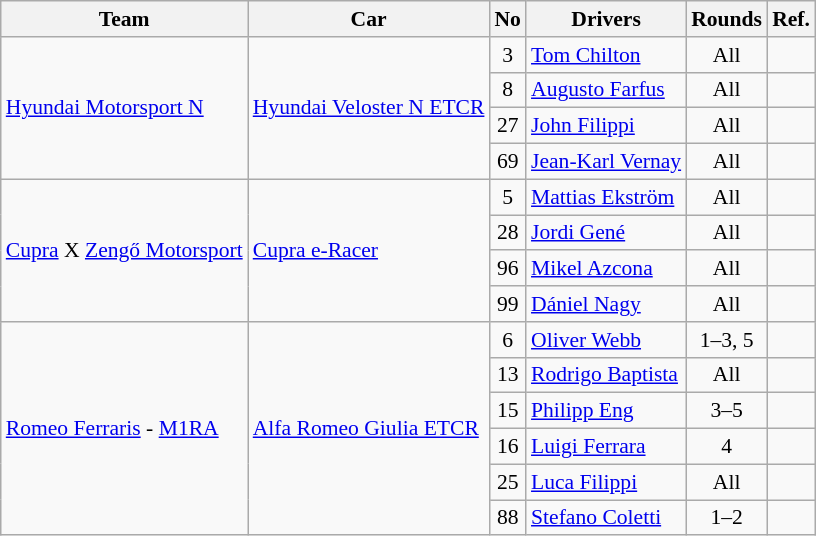<table class="wikitable" style="font-size: 90%;">
<tr>
<th>Team</th>
<th>Car</th>
<th>No</th>
<th>Drivers</th>
<th>Rounds</th>
<th>Ref.</th>
</tr>
<tr>
<td rowspan=4> <a href='#'>Hyundai Motorsport N</a></td>
<td rowspan=4><a href='#'>Hyundai Veloster N ETCR</a></td>
<td align=center>3</td>
<td> <a href='#'>Tom Chilton</a></td>
<td align=center>All</td>
<td></td>
</tr>
<tr>
<td align=center>8</td>
<td> <a href='#'>Augusto Farfus</a></td>
<td align=center>All</td>
<td></td>
</tr>
<tr>
<td align=center>27</td>
<td> <a href='#'>John Filippi</a></td>
<td align=center>All</td>
<td></td>
</tr>
<tr>
<td align=center>69</td>
<td> <a href='#'>Jean-Karl Vernay</a></td>
<td align=center>All</td>
<td></td>
</tr>
<tr>
<td rowspan="4"> <a href='#'>Cupra</a> X <a href='#'>Zengő Motorsport</a></td>
<td rowspan="4"><a href='#'>Cupra e-Racer</a></td>
<td align=center>5</td>
<td> <a href='#'>Mattias Ekström</a></td>
<td align=center>All</td>
<td></td>
</tr>
<tr>
<td align=center>28</td>
<td> <a href='#'>Jordi Gené</a></td>
<td align=center>All</td>
<td></td>
</tr>
<tr>
<td align=center>96</td>
<td> <a href='#'>Mikel Azcona</a></td>
<td align=center>All</td>
<td></td>
</tr>
<tr>
<td align=center>99</td>
<td> <a href='#'>Dániel Nagy</a></td>
<td align=center>All</td>
<td></td>
</tr>
<tr>
<td rowspan=6> <a href='#'>Romeo Ferraris</a> - <a href='#'>M1RA</a></td>
<td rowspan=6><a href='#'>Alfa Romeo Giulia ETCR</a></td>
<td align=center>6</td>
<td> <a href='#'>Oliver Webb</a></td>
<td align=center>1–3, 5</td>
<td></td>
</tr>
<tr>
<td align=center>13</td>
<td> <a href='#'>Rodrigo Baptista</a></td>
<td align=center>All</td>
<td></td>
</tr>
<tr>
<td align=center>15</td>
<td> <a href='#'>Philipp Eng</a></td>
<td align=center>3–5</td>
<td></td>
</tr>
<tr>
<td align=center>16</td>
<td> <a href='#'>Luigi Ferrara</a></td>
<td align=center>4</td>
<td></td>
</tr>
<tr>
<td align=center>25</td>
<td> <a href='#'>Luca Filippi</a></td>
<td align=center>All</td>
<td></td>
</tr>
<tr>
<td align=center>88</td>
<td> <a href='#'>Stefano Coletti</a></td>
<td align=center>1–2</td>
<td></td>
</tr>
</table>
